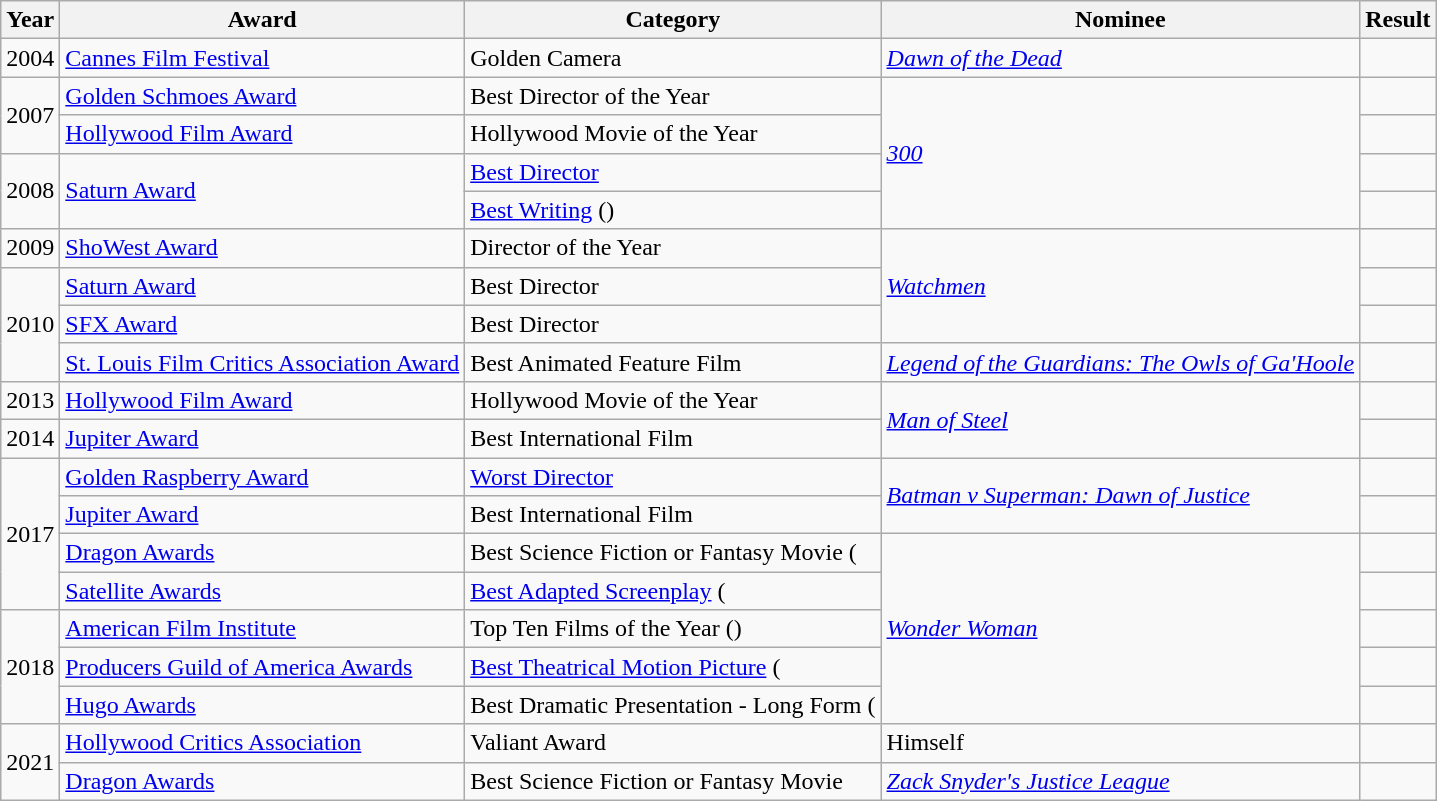<table class="wikitable">
<tr>
<th>Year</th>
<th>Award</th>
<th>Category</th>
<th>Nominee</th>
<th>Result</th>
</tr>
<tr>
<td>2004</td>
<td><a href='#'>Cannes Film Festival</a></td>
<td>Golden Camera</td>
<td><em><a href='#'>Dawn of the Dead</a></em></td>
<td></td>
</tr>
<tr>
<td rowspan="2">2007</td>
<td><a href='#'>Golden Schmoes Award</a></td>
<td>Best Director of the Year</td>
<td rowspan="4"><em><a href='#'>300</a></em></td>
<td></td>
</tr>
<tr>
<td><a href='#'>Hollywood Film Award</a></td>
<td>Hollywood Movie of the Year</td>
<td></td>
</tr>
<tr>
<td rowspan="2">2008</td>
<td rowspan="2"><a href='#'>Saturn Award</a></td>
<td><a href='#'>Best Director</a></td>
<td></td>
</tr>
<tr>
<td><a href='#'>Best Writing</a> ()</td>
<td></td>
</tr>
<tr>
<td>2009</td>
<td><a href='#'>ShoWest Award</a></td>
<td>Director of the Year</td>
<td rowspan="3"><em><a href='#'>Watchmen</a></em></td>
<td></td>
</tr>
<tr>
<td rowspan="3">2010</td>
<td><a href='#'>Saturn Award</a></td>
<td>Best Director</td>
<td></td>
</tr>
<tr>
<td><a href='#'>SFX Award</a></td>
<td>Best Director</td>
<td></td>
</tr>
<tr>
<td><a href='#'>St. Louis Film Critics Association Award</a></td>
<td>Best Animated Feature Film</td>
<td><em><a href='#'>Legend of the Guardians: The Owls of Ga'Hoole</a></em></td>
<td></td>
</tr>
<tr>
<td>2013</td>
<td><a href='#'>Hollywood Film Award</a></td>
<td>Hollywood Movie of the Year</td>
<td rowspan="2"><em><a href='#'>Man of Steel</a></em></td>
<td></td>
</tr>
<tr>
<td>2014</td>
<td><a href='#'>Jupiter Award</a></td>
<td>Best International Film</td>
<td></td>
</tr>
<tr>
<td rowspan=4"">2017</td>
<td><a href='#'>Golden Raspberry Award</a></td>
<td><a href='#'>Worst Director</a></td>
<td rowspan="2"><em><a href='#'>Batman v Superman: Dawn of Justice</a></em></td>
<td></td>
</tr>
<tr>
<td><a href='#'>Jupiter Award</a></td>
<td>Best International Film</td>
<td></td>
</tr>
<tr>
<td><a href='#'>Dragon Awards</a></td>
<td>Best Science Fiction or Fantasy Movie (</td>
<td rowspan="5"><em><a href='#'>Wonder Woman</a></em></td>
<td></td>
</tr>
<tr>
<td><a href='#'>Satellite Awards</a></td>
<td><a href='#'>Best Adapted Screenplay</a> (</td>
<td></td>
</tr>
<tr>
<td rowspan="3">2018</td>
<td><a href='#'>American Film Institute</a></td>
<td>Top Ten Films of the Year ()</td>
<td></td>
</tr>
<tr>
<td><a href='#'>Producers Guild of America Awards</a></td>
<td><a href='#'>Best Theatrical Motion Picture</a> (</td>
<td></td>
</tr>
<tr>
<td><a href='#'>Hugo Awards</a></td>
<td>Best Dramatic Presentation - Long Form (</td>
<td></td>
</tr>
<tr>
<td rowspan="2">2021</td>
<td><a href='#'>Hollywood Critics Association</a></td>
<td>Valiant Award</td>
<td>Himself</td>
<td></td>
</tr>
<tr>
<td><a href='#'>Dragon Awards</a></td>
<td>Best Science Fiction or Fantasy Movie</td>
<td><em><a href='#'>Zack Snyder's Justice League</a></em></td>
<td></td>
</tr>
</table>
